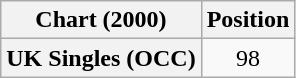<table class="wikitable plainrowheaders" style="text-align:center">
<tr>
<th>Chart (2000)</th>
<th>Position</th>
</tr>
<tr>
<th scope="row">UK Singles (OCC)</th>
<td>98</td>
</tr>
</table>
